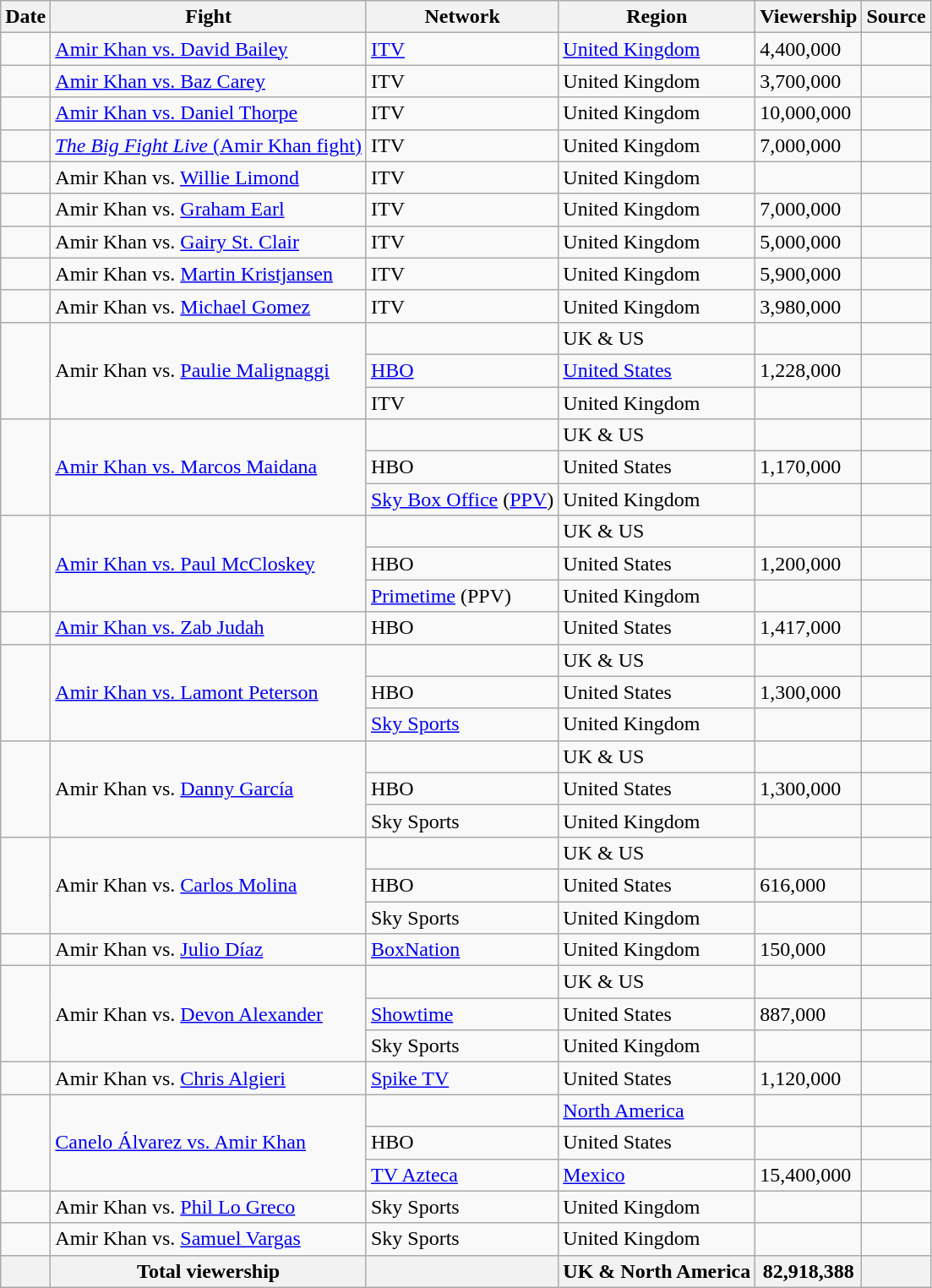<table class="wikitable sortable">
<tr>
<th>Date</th>
<th>Fight</th>
<th>Network</th>
<th>Region</th>
<th>Viewership</th>
<th>Source</th>
</tr>
<tr>
<td></td>
<td><a href='#'>Amir Khan vs. David Bailey</a></td>
<td><a href='#'>ITV</a></td>
<td><a href='#'>United Kingdom</a></td>
<td>4,400,000</td>
<td></td>
</tr>
<tr>
<td></td>
<td><a href='#'>Amir Khan vs. Baz Carey</a></td>
<td>ITV</td>
<td>United Kingdom</td>
<td>3,700,000</td>
<td></td>
</tr>
<tr>
<td></td>
<td><a href='#'>Amir Khan vs. Daniel Thorpe</a></td>
<td>ITV</td>
<td>United Kingdom</td>
<td>10,000,000</td>
<td></td>
</tr>
<tr>
<td></td>
<td><a href='#'><em>The Big Fight Live</em> (Amir Khan fight)</a></td>
<td>ITV</td>
<td>United Kingdom</td>
<td>7,000,000</td>
<td></td>
</tr>
<tr>
<td></td>
<td>Amir Khan vs. <a href='#'>Willie Limond</a></td>
<td>ITV</td>
<td>United Kingdom</td>
<td></td>
<td></td>
</tr>
<tr>
<td></td>
<td>Amir Khan vs. <a href='#'>Graham Earl</a></td>
<td>ITV</td>
<td>United Kingdom</td>
<td>7,000,000</td>
<td></td>
</tr>
<tr>
<td></td>
<td>Amir Khan vs. <a href='#'>Gairy St. Clair</a></td>
<td>ITV</td>
<td>United Kingdom</td>
<td>5,000,000</td>
<td></td>
</tr>
<tr>
<td></td>
<td>Amir Khan vs. <a href='#'>Martin Kristjansen</a></td>
<td>ITV</td>
<td>United Kingdom</td>
<td>5,900,000</td>
<td></td>
</tr>
<tr>
<td></td>
<td>Amir Khan vs. <a href='#'>Michael Gomez</a></td>
<td>ITV</td>
<td>United Kingdom</td>
<td>3,980,000</td>
<td></td>
</tr>
<tr>
<td rowspan="3"></td>
<td rowspan="3">Amir Khan vs. <a href='#'>Paulie Malignaggi</a></td>
<td></td>
<td>UK & US</td>
<td></td>
<td></td>
</tr>
<tr>
<td><a href='#'>HBO</a></td>
<td><a href='#'>United States</a></td>
<td>1,228,000</td>
<td></td>
</tr>
<tr>
<td>ITV</td>
<td>United Kingdom</td>
<td></td>
<td></td>
</tr>
<tr>
<td rowspan="3"></td>
<td rowspan="3"><a href='#'>Amir Khan vs. Marcos Maidana</a></td>
<td></td>
<td>UK & US</td>
<td></td>
<td></td>
</tr>
<tr>
<td>HBO</td>
<td>United States</td>
<td>1,170,000</td>
<td></td>
</tr>
<tr>
<td><a href='#'>Sky Box Office</a> (<a href='#'>PPV</a>)</td>
<td>United Kingdom</td>
<td></td>
<td></td>
</tr>
<tr>
<td rowspan="3"></td>
<td rowspan="3"><a href='#'>Amir Khan vs. Paul McCloskey</a></td>
<td></td>
<td>UK & US</td>
<td></td>
<td></td>
</tr>
<tr>
<td>HBO</td>
<td>United States</td>
<td>1,200,000</td>
<td></td>
</tr>
<tr>
<td><a href='#'>Primetime</a> (PPV)</td>
<td>United Kingdom</td>
<td></td>
<td></td>
</tr>
<tr>
<td></td>
<td><a href='#'>Amir Khan vs. Zab Judah</a></td>
<td>HBO</td>
<td>United States</td>
<td>1,417,000</td>
<td></td>
</tr>
<tr>
<td rowspan="3"></td>
<td rowspan="3"><a href='#'>Amir Khan vs. Lamont Peterson</a></td>
<td></td>
<td>UK & US</td>
<td></td>
<td></td>
</tr>
<tr>
<td>HBO</td>
<td>United States</td>
<td>1,300,000</td>
<td></td>
</tr>
<tr>
<td><a href='#'>Sky Sports</a></td>
<td>United Kingdom</td>
<td></td>
<td></td>
</tr>
<tr>
<td rowspan="3"></td>
<td rowspan="3">Amir Khan vs. <a href='#'>Danny García</a></td>
<td></td>
<td>UK & US</td>
<td></td>
<td></td>
</tr>
<tr>
<td>HBO</td>
<td>United States</td>
<td>1,300,000</td>
<td></td>
</tr>
<tr>
<td>Sky Sports</td>
<td>United Kingdom</td>
<td></td>
<td></td>
</tr>
<tr>
<td rowspan="3"></td>
<td rowspan="3">Amir Khan vs. <a href='#'>Carlos Molina</a></td>
<td></td>
<td>UK & US</td>
<td></td>
<td></td>
</tr>
<tr>
<td>HBO</td>
<td>United States</td>
<td>616,000</td>
<td></td>
</tr>
<tr>
<td>Sky Sports</td>
<td>United Kingdom</td>
<td></td>
<td></td>
</tr>
<tr>
<td></td>
<td>Amir Khan vs. <a href='#'>Julio Díaz</a></td>
<td><a href='#'>BoxNation</a></td>
<td>United Kingdom</td>
<td>150,000</td>
<td></td>
</tr>
<tr>
<td rowspan="3"></td>
<td rowspan="3">Amir Khan vs. <a href='#'>Devon Alexander</a></td>
<td></td>
<td>UK & US</td>
<td></td>
<td></td>
</tr>
<tr>
<td><a href='#'>Showtime</a></td>
<td>United States</td>
<td>887,000</td>
<td></td>
</tr>
<tr>
<td>Sky Sports</td>
<td>United Kingdom</td>
<td></td>
<td></td>
</tr>
<tr>
<td></td>
<td>Amir Khan vs. <a href='#'>Chris Algieri</a></td>
<td><a href='#'>Spike TV</a></td>
<td>United States</td>
<td>1,120,000</td>
<td></td>
</tr>
<tr>
<td rowspan="3"></td>
<td rowspan="3"><a href='#'>Canelo Álvarez vs. Amir Khan</a></td>
<td></td>
<td><a href='#'>North America</a></td>
<td></td>
<td></td>
</tr>
<tr>
<td>HBO</td>
<td>United States</td>
<td></td>
<td></td>
</tr>
<tr>
<td><a href='#'>TV Azteca</a></td>
<td><a href='#'>Mexico</a></td>
<td>15,400,000</td>
<td></td>
</tr>
<tr>
<td></td>
<td>Amir Khan vs. <a href='#'>Phil Lo Greco</a></td>
<td>Sky Sports</td>
<td>United Kingdom</td>
<td></td>
<td></td>
</tr>
<tr>
<td></td>
<td>Amir Khan vs. <a href='#'>Samuel Vargas</a></td>
<td>Sky Sports</td>
<td>United Kingdom</td>
<td></td>
<td></td>
</tr>
<tr>
<th></th>
<th>Total viewership</th>
<th></th>
<th>UK & North America</th>
<th>82,918,388</th>
<th></th>
</tr>
</table>
